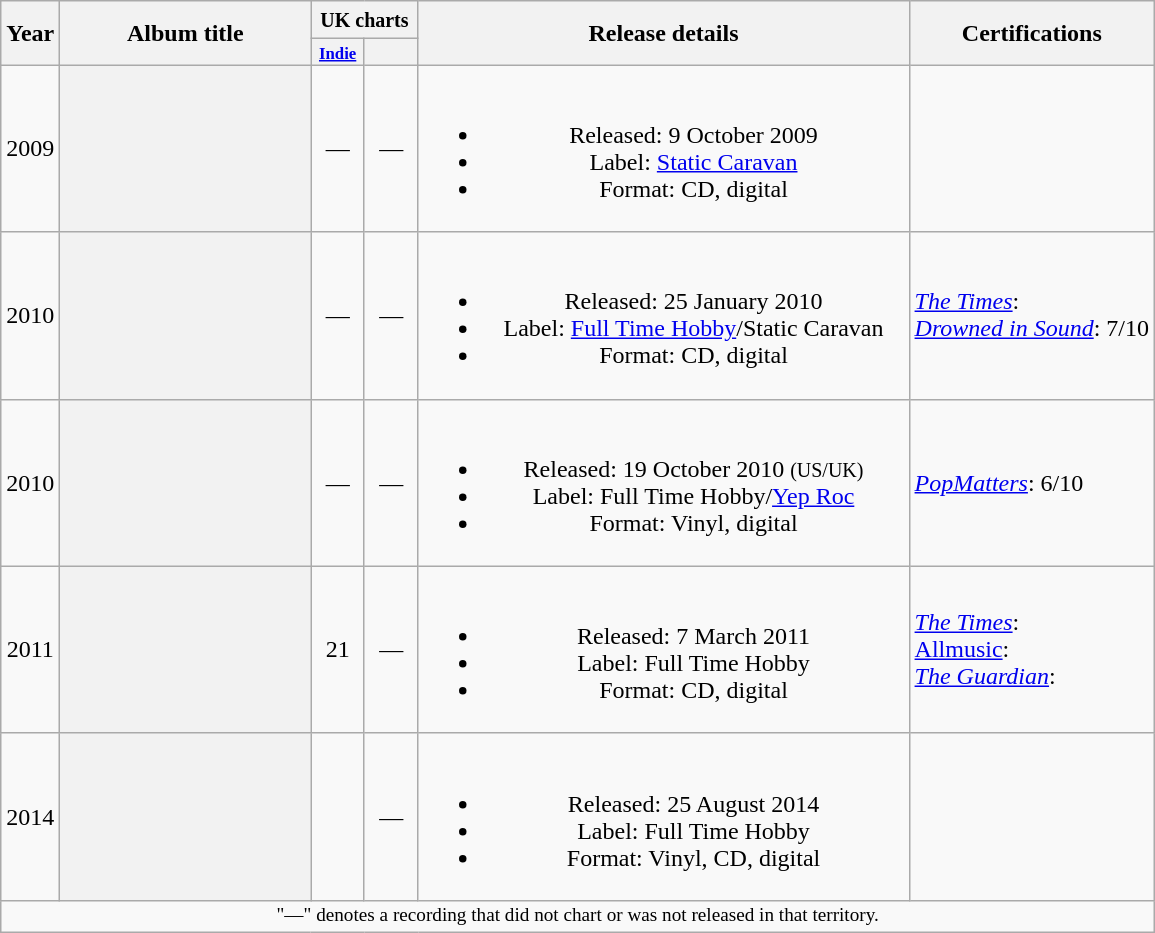<table class="wikitable plainrowheaders" style="text-align:center;">
<tr>
<th scope="col" rowspan="2">Year</th>
<th scope="col" rowspan="2" style="width:10em;">Album title</th>
<th scope="col" colspan="2"><small>UK charts</small></th>
<th scope="col" rowspan="2" style="width:20em;">Release details</th>
<th scope="col" rowspan="2">Certifications</th>
</tr>
<tr>
<th style="width:2.7em;font-size:70%;"><a href='#'>Indie</a></th>
<th style="width:2.7em;font-size:70%;"></th>
</tr>
<tr>
<td>2009</td>
<th></th>
<td>—</td>
<td>—</td>
<td><br><ul><li>Released: 9 October 2009</li><li>Label: <a href='#'>Static Caravan</a></li><li>Format: CD, digital</li></ul></td>
<td style="text-align:left"></td>
</tr>
<tr>
<td>2010</td>
<th></th>
<td>—</td>
<td>—</td>
<td><br><ul><li>Released: 25 January 2010</li><li>Label: <a href='#'>Full Time Hobby</a>/Static Caravan</li><li>Format: CD, digital</li></ul></td>
<td style="text-align:left"><em><a href='#'>The Times</a></em>: <br><em><a href='#'>Drowned in Sound</a></em>: 7/10</td>
</tr>
<tr>
<td>2010</td>
<th></th>
<td>—</td>
<td>—</td>
<td><br><ul><li>Released: 19 October 2010 <small>(US/UK)</small></li><li>Label: Full Time Hobby/<a href='#'>Yep Roc</a></li><li>Format: Vinyl, digital</li></ul></td>
<td style="text-align:left"><em><a href='#'>PopMatters</a></em>: 6/10</td>
</tr>
<tr>
<td>2011</td>
<th></th>
<td>21</td>
<td>—</td>
<td><br><ul><li>Released: 7 March 2011</li><li>Label: Full Time Hobby</li><li>Format: CD, digital</li></ul></td>
<td style="text-align:left"><em><a href='#'>The Times</a></em>: <br><a href='#'>Allmusic</a>: <br><em><a href='#'>The Guardian</a></em>: </td>
</tr>
<tr>
<td>2014</td>
<th></th>
<td></td>
<td>—</td>
<td><br><ul><li>Released: 25 August 2014</li><li>Label: Full Time Hobby</li><li>Format: Vinyl, CD, digital</li></ul></td>
<td style="text-align:left"></td>
</tr>
<tr>
<td colspan="6" style="font-size:80%">"—" denotes a recording that did not chart or was not released in that territory.</td>
</tr>
</table>
